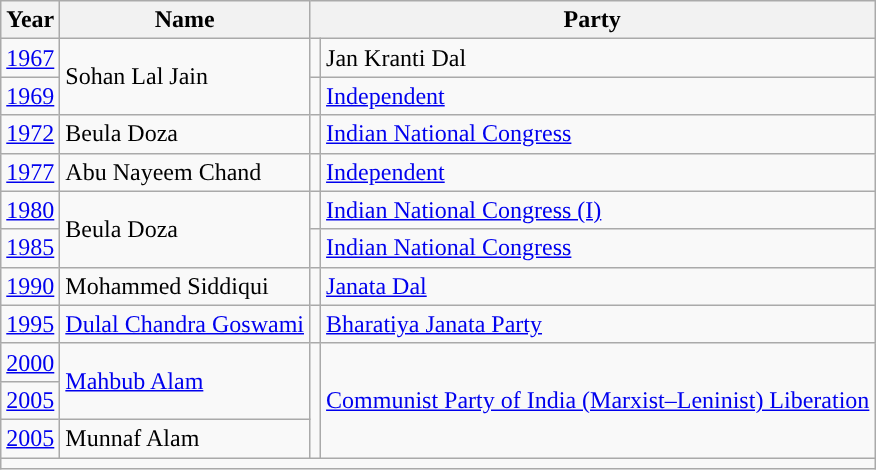<table class="wikitable">
<tr>
<th>Year</th>
<th>Name</th>
<th colspan="2">Party</th>
</tr>
<tr>
<td><a href='#'>1967</a></td>
<td rowspan="2">Sohan Lal Jain</td>
<td style="background-color: "></td>
<td>Jan Kranti Dal</td>
</tr>
<tr>
<td><a href='#'>1969</a></td>
<td style="background-color: "></td>
<td><a href='#'>Independent</a></td>
</tr>
<tr>
<td><a href='#'>1972</a></td>
<td>Beula Doza</td>
<td style="background-color: "></td>
<td><a href='#'>Indian National Congress</a></td>
</tr>
<tr>
<td><a href='#'>1977</a></td>
<td>Abu Nayeem Chand</td>
<td style="background-color: "></td>
<td><a href='#'>Independent</a></td>
</tr>
<tr>
<td><a href='#'>1980</a></td>
<td rowspan="2">Beula Doza</td>
<td style="background-color: "></td>
<td><a href='#'>Indian National Congress (I)</a></td>
</tr>
<tr>
<td><a href='#'>1985</a></td>
<td style="background-color: "></td>
<td><a href='#'>Indian National Congress</a></td>
</tr>
<tr>
<td><a href='#'>1990</a></td>
<td>Mohammed Siddiqui</td>
<td style="background-color: "></td>
<td><a href='#'>Janata Dal</a></td>
</tr>
<tr>
<td><a href='#'>1995</a></td>
<td><a href='#'>Dulal Chandra Goswami</a></td>
<td style="background-color: "></td>
<td><a href='#'>Bharatiya Janata Party</a></td>
</tr>
<tr>
<td><a href='#'>2000</a></td>
<td rowspan="2"><a href='#'>Mahbub Alam</a></td>
<td rowspan="3" style="background-color: "></td>
<td rowspan="3"><a href='#'>Communist Party of India (Marxist–Leninist) Liberation</a></td>
</tr>
<tr>
<td><a href='#'>2005</a></td>
</tr>
<tr>
<td><a href='#'>2005</a></td>
<td>Munnaf Alam</td>
</tr>
<tr>
<td colspan="4"></td>
</tr>
</table>
